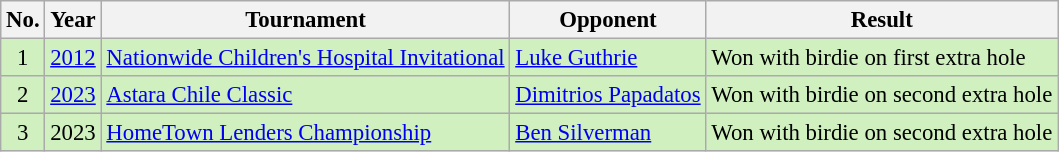<table class="wikitable" style="font-size:95%;">
<tr>
<th>No.</th>
<th>Year</th>
<th>Tournament</th>
<th>Opponent</th>
<th>Result</th>
</tr>
<tr style="background:#D0F0C0;">
<td align=center>1</td>
<td align=center><a href='#'>2012</a></td>
<td><a href='#'>Nationwide Children's Hospital Invitational</a></td>
<td> <a href='#'>Luke Guthrie</a></td>
<td>Won with birdie on first extra hole</td>
</tr>
<tr style="background:#D0F0C0;">
<td align=center>2</td>
<td align=center><a href='#'>2023</a></td>
<td><a href='#'>Astara Chile Classic</a></td>
<td> <a href='#'>Dimitrios Papadatos</a></td>
<td>Won with birdie on second extra hole</td>
</tr>
<tr style="background:#D0F0C0;">
<td align=center>3</td>
<td align=center>2023</td>
<td><a href='#'>HomeTown Lenders Championship</a></td>
<td> <a href='#'>Ben Silverman</a></td>
<td>Won with birdie on second extra hole</td>
</tr>
</table>
